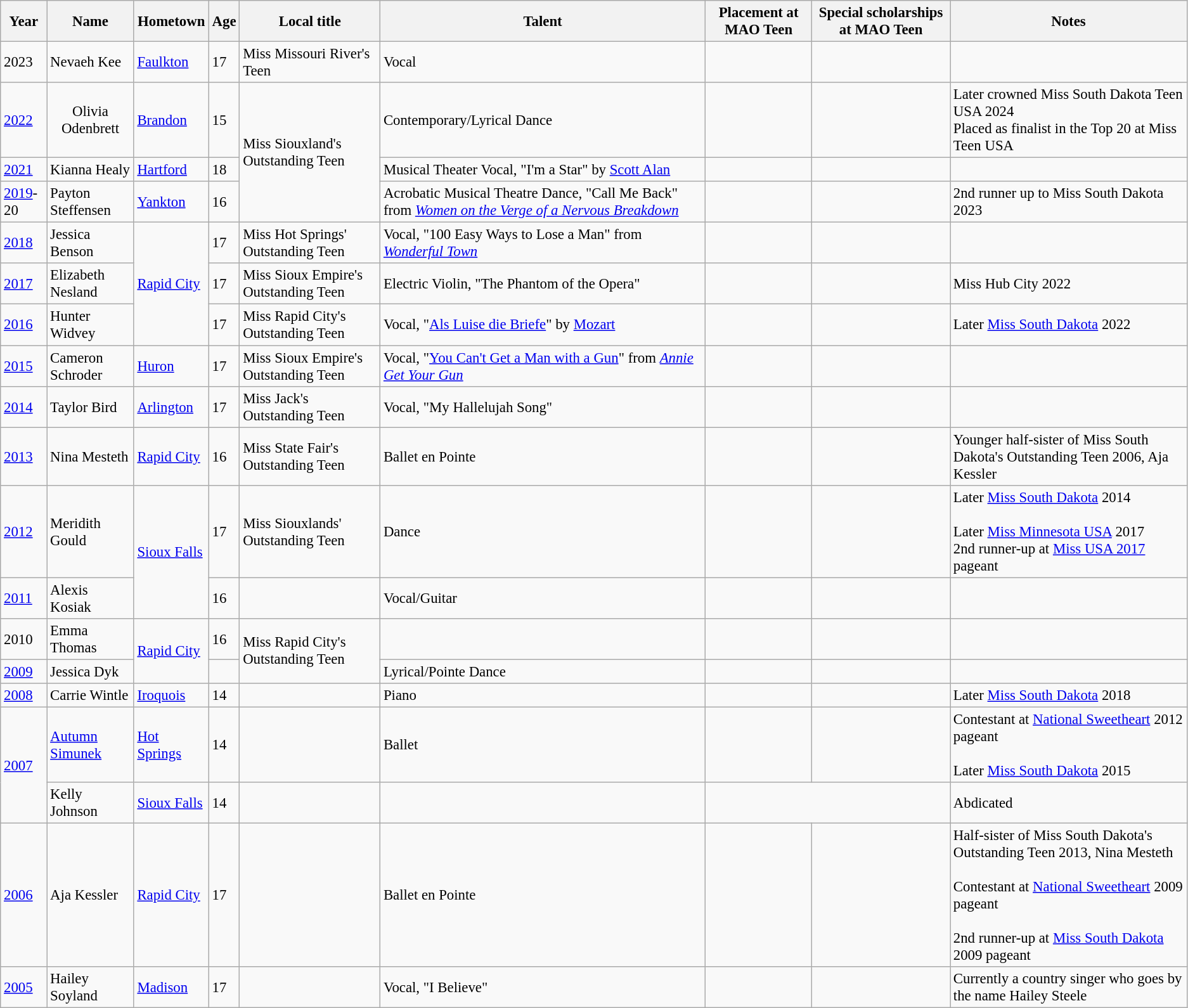<table class="wikitable sortable"style="font-size:95%;">
<tr>
<th>Year</th>
<th>Name</th>
<th>Hometown</th>
<th>Age</th>
<th>Local title</th>
<th>Talent</th>
<th>Placement at MAO Teen</th>
<th>Special scholarships at MAO Teen</th>
<th>Notes</th>
</tr>
<tr>
<td>2023</td>
<td>Nevaeh Kee</td>
<td><a href='#'>Faulkton</a></td>
<td>17</td>
<td>Miss Missouri River's Teen</td>
<td>Vocal</td>
<td></td>
<td></td>
<td></td>
</tr>
<tr>
<td><a href='#'>2022</a></td>
<td align="center">Olivia Odenbrett</td>
<td><a href='#'>Brandon</a></td>
<td>15</td>
<td rowspan="3">Miss Siouxland's Outstanding Teen</td>
<td>Contemporary/Lyrical Dance</td>
<td></td>
<td></td>
<td>Later crowned Miss South Dakota Teen USA 2024<br>Placed as finalist in the Top 20 at Miss Teen USA</td>
</tr>
<tr>
<td><a href='#'>2021</a></td>
<td>Kianna Healy</td>
<td><a href='#'>Hartford</a></td>
<td>18</td>
<td>Musical Theater Vocal, "I'm a Star" by <a href='#'>Scott Alan</a></td>
<td></td>
<td></td>
<td></td>
</tr>
<tr>
<td><a href='#'>2019</a>-20</td>
<td>Payton Steffensen</td>
<td><a href='#'>Yankton</a></td>
<td>16</td>
<td>Acrobatic Musical Theatre Dance, "Call Me Back" from <em><a href='#'>Women on the Verge of a Nervous Breakdown</a></em></td>
<td></td>
<td></td>
<td>2nd runner up to Miss South Dakota 2023</td>
</tr>
<tr>
<td><a href='#'>2018</a></td>
<td>Jessica Benson</td>
<td rowspan="3"><a href='#'>Rapid City</a></td>
<td>17</td>
<td>Miss Hot Springs' Outstanding Teen</td>
<td>Vocal, "100 Easy Ways to Lose a Man" from <em><a href='#'>Wonderful Town</a></em></td>
<td></td>
<td></td>
<td></td>
</tr>
<tr>
<td><a href='#'>2017</a></td>
<td>Elizabeth Nesland</td>
<td>17</td>
<td>Miss Sioux Empire's Outstanding Teen</td>
<td>Electric Violin, "The Phantom of the Opera"</td>
<td></td>
<td></td>
<td>Miss Hub City 2022</td>
</tr>
<tr>
<td><a href='#'>2016</a></td>
<td>Hunter Widvey</td>
<td>17</td>
<td>Miss Rapid City's Outstanding Teen</td>
<td>Vocal, "<a href='#'>Als Luise die Briefe</a>" by <a href='#'>Mozart</a></td>
<td></td>
<td></td>
<td>Later <a href='#'>Miss South Dakota</a> 2022</td>
</tr>
<tr>
<td><a href='#'>2015</a></td>
<td>Cameron Schroder</td>
<td><a href='#'>Huron</a></td>
<td>17</td>
<td>Miss Sioux Empire's Outstanding Teen</td>
<td>Vocal, "<a href='#'>You Can't Get a Man with a Gun</a>" from <em><a href='#'>Annie Get Your Gun</a></em></td>
<td></td>
<td></td>
<td></td>
</tr>
<tr>
<td><a href='#'>2014</a></td>
<td>Taylor Bird</td>
<td><a href='#'>Arlington</a></td>
<td>17</td>
<td>Miss Jack's Outstanding Teen</td>
<td>Vocal, "My Hallelujah Song"</td>
<td></td>
<td></td>
<td></td>
</tr>
<tr>
<td><a href='#'>2013</a></td>
<td>Nina Mesteth</td>
<td><a href='#'>Rapid City</a></td>
<td>16</td>
<td>Miss State Fair's Outstanding Teen</td>
<td>Ballet en Pointe</td>
<td></td>
<td></td>
<td>Younger half-sister of Miss South Dakota's Outstanding Teen 2006, Aja Kessler</td>
</tr>
<tr>
<td><a href='#'>2012</a></td>
<td>Meridith Gould</td>
<td rowspan=2><a href='#'>Sioux Falls</a></td>
<td>17</td>
<td>Miss Siouxlands' Outstanding Teen</td>
<td>Dance</td>
<td></td>
<td></td>
<td>Later <a href='#'>Miss South Dakota</a> 2014<br><br>Later <a href='#'>Miss Minnesota USA</a> 2017<br>2nd runner-up at <a href='#'>Miss USA 2017</a> pageant</td>
</tr>
<tr>
<td><a href='#'>2011</a></td>
<td>Alexis Kosiak</td>
<td>16</td>
<td></td>
<td>Vocal/Guitar</td>
<td></td>
<td></td>
<td></td>
</tr>
<tr>
<td>2010</td>
<td>Emma Thomas</td>
<td rowspan="2"><a href='#'>Rapid City</a></td>
<td>16</td>
<td rowspan=2>Miss Rapid City's Outstanding Teen</td>
<td></td>
<td></td>
<td></td>
<td></td>
</tr>
<tr>
<td><a href='#'>2009</a></td>
<td>Jessica Dyk</td>
<td></td>
<td>Lyrical/Pointe Dance</td>
<td></td>
<td></td>
<td></td>
</tr>
<tr>
<td><a href='#'>2008</a></td>
<td>Carrie Wintle</td>
<td><a href='#'>Iroquois</a></td>
<td>14</td>
<td></td>
<td>Piano</td>
<td></td>
<td></td>
<td>Later <a href='#'>Miss South Dakota</a> 2018</td>
</tr>
<tr>
<td rowspan=2><a href='#'>2007</a></td>
<td><a href='#'>Autumn Simunek</a></td>
<td><a href='#'>Hot Springs</a></td>
<td>14</td>
<td></td>
<td>Ballet</td>
<td></td>
<td></td>
<td>Contestant at <a href='#'>National Sweetheart</a> 2012 pageant <br><br>Later <a href='#'>Miss South Dakota</a> 2015</td>
</tr>
<tr>
<td>Kelly Johnson</td>
<td><a href='#'>Sioux Falls</a></td>
<td>14</td>
<td></td>
<td></td>
<td colspan=2></td>
<td>Abdicated</td>
</tr>
<tr>
<td><a href='#'>2006</a></td>
<td>Aja Kessler</td>
<td><a href='#'>Rapid City</a></td>
<td>17</td>
<td></td>
<td>Ballet en Pointe</td>
<td></td>
<td></td>
<td>Half-sister of Miss South Dakota's Outstanding Teen 2013, Nina Mesteth<br><br>Contestant at <a href='#'>National Sweetheart</a> 2009 pageant<br><br> 2nd runner-up at <a href='#'>Miss South Dakota</a> 2009 pageant</td>
</tr>
<tr>
<td><a href='#'>2005</a></td>
<td>Hailey Soyland</td>
<td><a href='#'>Madison</a></td>
<td>17</td>
<td></td>
<td>Vocal, "I Believe"</td>
<td></td>
<td></td>
<td>Currently a country singer who goes by the name Hailey Steele</td>
</tr>
</table>
